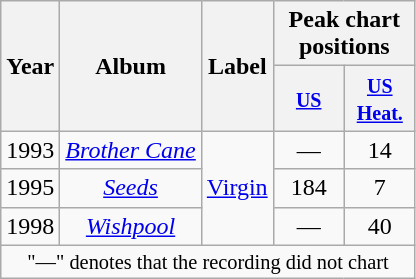<table class="wikitable" style="text-align: center;">
<tr>
<th rowspan="2">Year</th>
<th rowspan="2">Album</th>
<th rowspan="2">Label</th>
<th colspan="2">Peak chart positions</th>
</tr>
<tr>
<th width="40px"><small><a href='#'>US</a></small><br></th>
<th width="40px"><small><a href='#'>US Heat.</a></small><br></th>
</tr>
<tr>
<td>1993</td>
<td><em><a href='#'>Brother Cane</a></em></td>
<td rowspan="3"><a href='#'>Virgin</a></td>
<td align="center">—</td>
<td align="center">14</td>
</tr>
<tr>
<td>1995</td>
<td><em><a href='#'>Seeds</a></em></td>
<td align="center">184</td>
<td align="center">7</td>
</tr>
<tr>
<td>1998</td>
<td><em><a href='#'>Wishpool</a></em></td>
<td align="center">—</td>
<td align="center">40</td>
</tr>
<tr>
<td colspan="5" style="font-size:85%">"—" denotes that the recording did not chart</td>
</tr>
</table>
